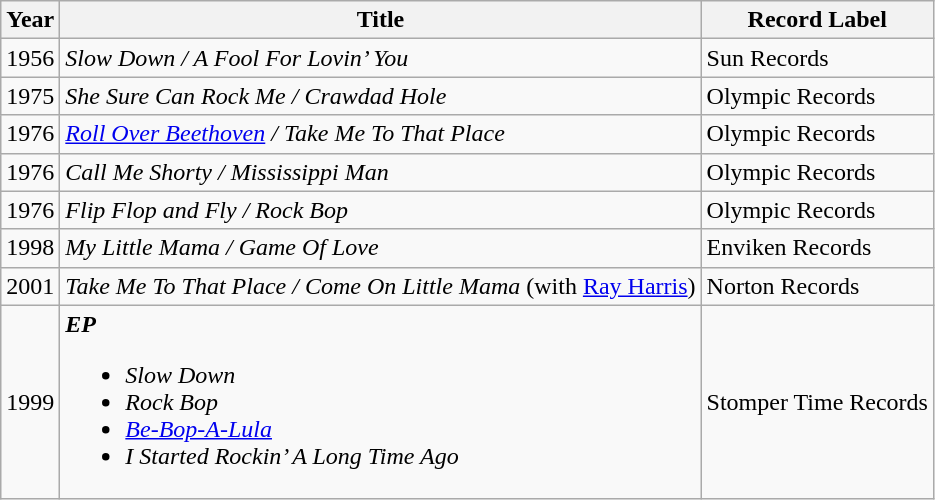<table class="wikitable">
<tr>
<th>Year</th>
<th>Title</th>
<th>Record Label</th>
</tr>
<tr ---->
<td>1956</td>
<td><em>Slow Down / A Fool For Lovin’ You</em></td>
<td>Sun Records</td>
</tr>
<tr --->
<td>1975</td>
<td><em>She Sure Can Rock Me / Crawdad Hole</em></td>
<td>Olympic Records</td>
</tr>
<tr --->
<td>1976</td>
<td><em><a href='#'>Roll Over Beethoven</a> / Take Me To That Place</em></td>
<td>Olympic Records</td>
</tr>
<tr --->
<td>1976</td>
<td><em>Call Me Shorty / Mississippi Man</em></td>
<td>Olympic Records</td>
</tr>
<tr --->
<td>1976</td>
<td><em>Flip Flop and Fly / Rock Bop</em></td>
<td>Olympic Records</td>
</tr>
<tr --->
<td>1998</td>
<td><em>My Little Mama / Game Of Love</em></td>
<td>Enviken Records</td>
</tr>
<tr --->
<td>2001</td>
<td><em>Take Me To That Place / Come On Little Mama</em> (with <a href='#'>Ray Harris</a>)</td>
<td>Norton Records</td>
</tr>
<tr --->
<td>1999</td>
<td><strong><em>EP</em></strong><br><ul><li><em>Slow Down</em></li><li><em>Rock Bop</em></li><li><em><a href='#'>Be-Bop-A-Lula</a></em></li><li><em>I Started Rockin’ A Long Time Ago</em></li></ul></td>
<td>Stomper Time Records</td>
</tr>
</table>
